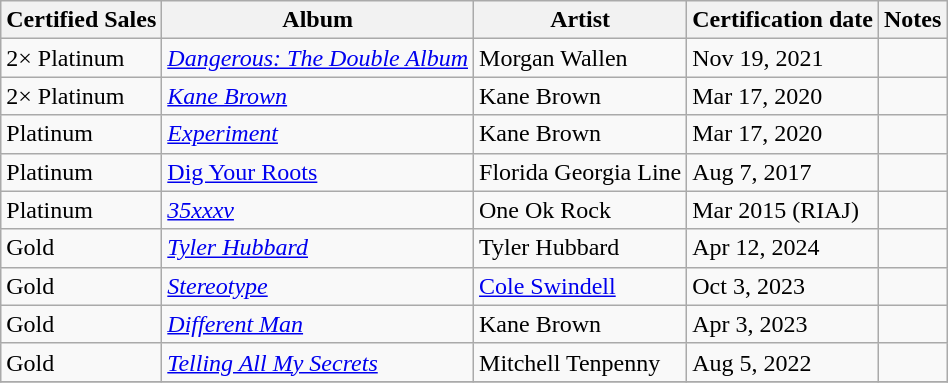<table class="wikitable sortable mw-collapsible ">
<tr>
<th>Certified Sales</th>
<th>Album</th>
<th>Artist</th>
<th>Certification date</th>
<th>Notes</th>
</tr>
<tr>
<td>2× Platinum</td>
<td><em><a href='#'>Dangerous: The Double Album</a></em></td>
<td>Morgan Wallen</td>
<td>Nov 19, 2021</td>
<td></td>
</tr>
<tr>
<td>2× Platinum</td>
<td><em><a href='#'>Kane Brown</a></em></td>
<td>Kane Brown</td>
<td>Mar 17, 2020</td>
<td></td>
</tr>
<tr>
<td>Platinum</td>
<td><em><a href='#'>Experiment</a></em></td>
<td>Kane Brown</td>
<td>Mar 17, 2020</td>
<td></td>
</tr>
<tr>
<td>Platinum</td>
<td><a href='#'>Dig Your Roots</a></td>
<td>Florida Georgia Line</td>
<td>Aug  7, 2017</td>
<td></td>
</tr>
<tr>
<td>Platinum</td>
<td><em><a href='#'>35xxxv</a></em></td>
<td>One Ok Rock</td>
<td>Mar 2015 (RIAJ)</td>
<td></td>
</tr>
<tr>
<td>Gold</td>
<td><em><a href='#'>Tyler Hubbard</a></em></td>
<td>Tyler Hubbard</td>
<td>Apr 12, 2024</td>
<td></td>
</tr>
<tr>
<td>Gold</td>
<td><em><a href='#'>Stereotype</a></em></td>
<td><a href='#'>Cole Swindell</a></td>
<td>Oct  3, 2023</td>
<td></td>
</tr>
<tr>
<td>Gold</td>
<td><em><a href='#'>Different Man</a></em></td>
<td>Kane Brown</td>
<td>Apr  3, 2023</td>
<td></td>
</tr>
<tr>
<td>Gold</td>
<td><em><a href='#'>Telling All My Secrets</a></em></td>
<td>Mitchell Tenpenny</td>
<td>Aug  5, 2022</td>
<td></td>
</tr>
<tr>
</tr>
</table>
